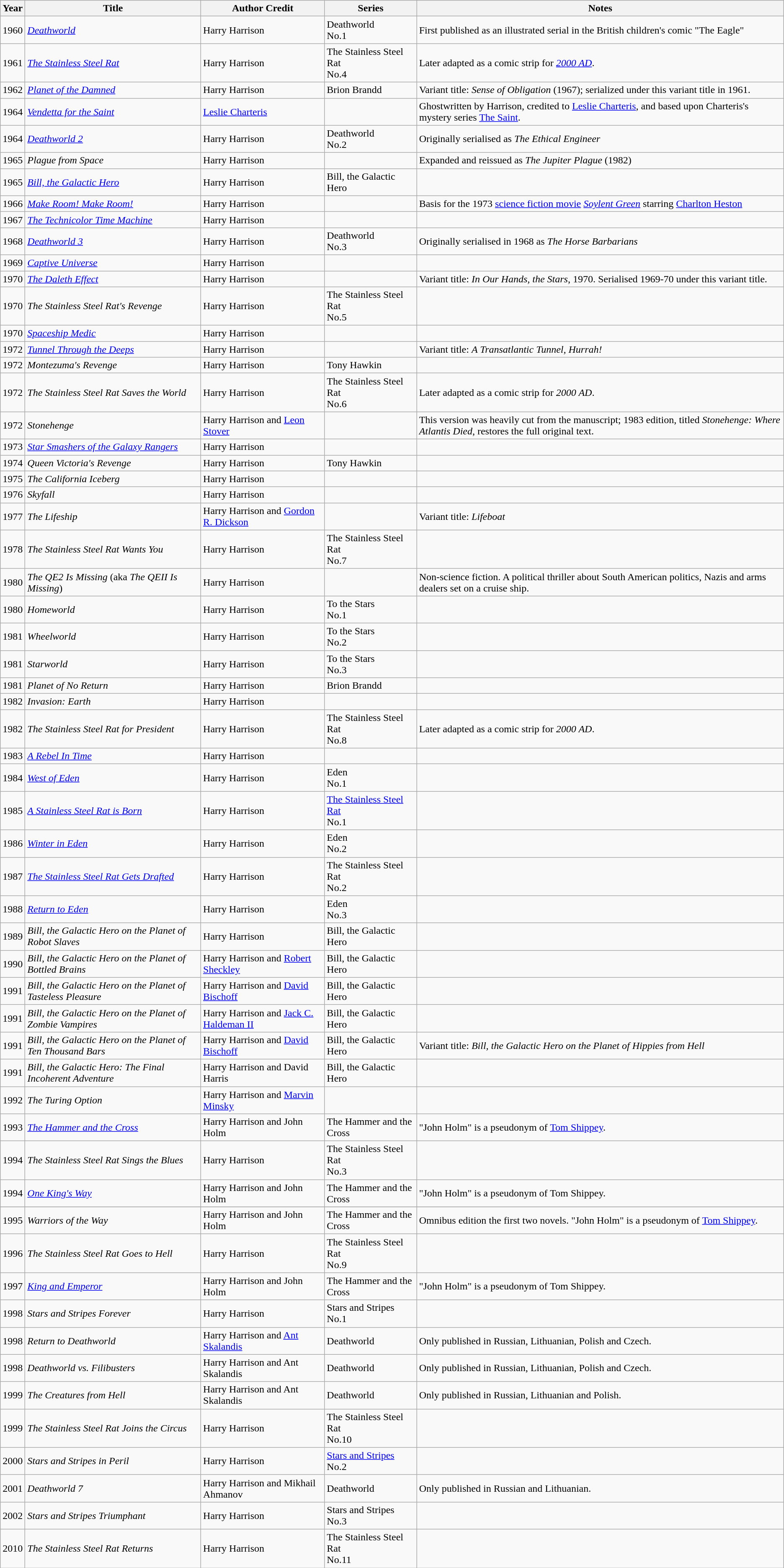<table class="sortable wikitable">
<tr>
<th>Year</th>
<th>Title</th>
<th>Author Credit</th>
<th>Series</th>
<th>Notes</th>
</tr>
<tr>
<td>1960</td>
<td><em><a href='#'>Deathworld</a></em></td>
<td>Harry Harrison</td>
<td>Deathworld<br>No.1</td>
<td>First published as an illustrated serial in the British children's comic "The Eagle"</td>
</tr>
<tr>
<td>1961</td>
<td><em><a href='#'>The Stainless Steel Rat</a></em></td>
<td>Harry Harrison</td>
<td>The Stainless Steel Rat<br>No.4</td>
<td>Later adapted as a comic strip for <em><a href='#'>2000 AD</a></em>.</td>
</tr>
<tr>
<td>1962</td>
<td><em><a href='#'>Planet of the Damned</a></em></td>
<td>Harry Harrison</td>
<td>Brion Brandd</td>
<td>Variant title: <em>Sense of Obligation</em> (1967); serialized under this variant title in 1961.</td>
</tr>
<tr>
<td>1964</td>
<td><em><a href='#'>Vendetta for the Saint</a></em></td>
<td><a href='#'>Leslie Charteris</a></td>
<td></td>
<td>Ghostwritten by Harrison, credited to <a href='#'>Leslie Charteris</a>, and based upon Charteris's mystery series <a href='#'>The Saint</a>.</td>
</tr>
<tr>
<td>1964</td>
<td><em><a href='#'>Deathworld 2</a></em></td>
<td>Harry Harrison</td>
<td>Deathworld<br>No.2</td>
<td>Originally serialised as <em>The Ethical Engineer</em></td>
</tr>
<tr>
<td>1965</td>
<td><em>Plague from Space</em></td>
<td>Harry Harrison</td>
<td></td>
<td>Expanded and reissued as <em>The Jupiter Plague</em> (1982)</td>
</tr>
<tr>
<td>1965</td>
<td><em><a href='#'>Bill, the Galactic Hero</a></em></td>
<td>Harry Harrison</td>
<td>Bill, the Galactic Hero</td>
<td></td>
</tr>
<tr>
<td>1966</td>
<td><em><a href='#'>Make Room! Make Room!</a></em></td>
<td>Harry Harrison</td>
<td></td>
<td>Basis for the 1973 <a href='#'>science fiction movie</a> <em><a href='#'>Soylent Green</a></em> starring <a href='#'>Charlton Heston</a></td>
</tr>
<tr>
<td>1967</td>
<td><em><a href='#'>The Technicolor Time Machine</a></em></td>
<td>Harry Harrison</td>
<td></td>
<td></td>
</tr>
<tr>
<td>1968</td>
<td><em><a href='#'>Deathworld 3</a></em></td>
<td>Harry Harrison</td>
<td>Deathworld<br>No.3</td>
<td>Originally serialised in 1968 as <em>The Horse Barbarians</em></td>
</tr>
<tr>
<td>1969</td>
<td><em><a href='#'>Captive Universe</a></em></td>
<td>Harry Harrison</td>
<td></td>
<td></td>
</tr>
<tr>
<td>1970</td>
<td><em><a href='#'>The Daleth Effect</a></em></td>
<td>Harry Harrison</td>
<td></td>
<td>Variant title: <em>In Our Hands, the Stars</em>, 1970.  Serialised 1969-70 under this variant title.</td>
</tr>
<tr>
<td>1970</td>
<td><em>The Stainless Steel Rat's Revenge</em></td>
<td>Harry Harrison</td>
<td>The Stainless Steel Rat<br>No.5</td>
<td></td>
</tr>
<tr>
<td>1970</td>
<td><em><a href='#'>Spaceship Medic</a></em></td>
<td>Harry Harrison</td>
<td></td>
<td></td>
</tr>
<tr>
<td>1972</td>
<td><em><a href='#'>Tunnel Through the Deeps</a></em></td>
<td>Harry Harrison</td>
<td></td>
<td>Variant title: <em>A Transatlantic Tunnel, Hurrah!</em></td>
</tr>
<tr>
<td>1972</td>
<td><em>Montezuma's Revenge</em></td>
<td>Harry Harrison</td>
<td>Tony Hawkin</td>
<td></td>
</tr>
<tr>
<td>1972</td>
<td><em>The Stainless Steel Rat Saves the World</em></td>
<td>Harry Harrison</td>
<td>The Stainless Steel Rat<br>No.6</td>
<td>Later adapted as a comic strip for <em>2000 AD</em>.</td>
</tr>
<tr>
<td>1972</td>
<td><em>Stonehenge</em></td>
<td>Harry Harrison and <a href='#'>Leon Stover</a></td>
<td></td>
<td>This version was heavily cut from the manuscript; 1983 edition, titled <em>Stonehenge: Where Atlantis Died</em>, restores the full original text.</td>
</tr>
<tr>
<td>1973</td>
<td><em><a href='#'>Star Smashers of the Galaxy Rangers</a></em></td>
<td>Harry Harrison</td>
<td></td>
<td></td>
</tr>
<tr>
<td>1974</td>
<td><em>Queen Victoria's Revenge </em></td>
<td>Harry Harrison</td>
<td>Tony Hawkin</td>
<td></td>
</tr>
<tr>
<td>1975</td>
<td><em>The California Iceberg</em></td>
<td>Harry Harrison</td>
<td></td>
<td></td>
</tr>
<tr>
<td>1976</td>
<td><em>Skyfall</em></td>
<td>Harry Harrison</td>
<td></td>
<td></td>
</tr>
<tr>
<td>1977</td>
<td><em>The Lifeship</em></td>
<td>Harry Harrison and <a href='#'>Gordon R. Dickson</a></td>
<td></td>
<td>Variant title: <em>Lifeboat</em></td>
</tr>
<tr>
<td>1978</td>
<td><em>The Stainless Steel Rat Wants You</em></td>
<td>Harry Harrison</td>
<td>The Stainless Steel Rat<br>No.7</td>
<td></td>
</tr>
<tr>
<td>1980</td>
<td><em>The QE2 Is Missing</em> (aka <em>The QEII Is Missing</em>)</td>
<td>Harry Harrison</td>
<td></td>
<td>Non-science fiction. A political thriller about South American politics, Nazis and arms dealers set on a cruise ship.</td>
</tr>
<tr>
<td>1980</td>
<td><em>Homeworld</em></td>
<td>Harry Harrison</td>
<td>To the Stars<br>No.1</td>
<td></td>
</tr>
<tr>
<td>1981</td>
<td><em>Wheelworld</em></td>
<td>Harry Harrison</td>
<td>To the Stars<br>No.2</td>
<td></td>
</tr>
<tr>
<td>1981</td>
<td><em>Starworld</em></td>
<td>Harry Harrison</td>
<td>To the Stars<br>No.3</td>
<td></td>
</tr>
<tr>
<td>1981</td>
<td><em>Planet of No Return</em></td>
<td>Harry Harrison</td>
<td>Brion Brandd</td>
<td></td>
</tr>
<tr>
<td>1982</td>
<td><em>Invasion: Earth</em></td>
<td>Harry Harrison</td>
<td></td>
<td></td>
</tr>
<tr>
<td>1982</td>
<td><em>The Stainless Steel Rat for President</em></td>
<td>Harry Harrison</td>
<td>The Stainless Steel Rat<br>No.8</td>
<td>Later adapted as a comic strip for <em>2000 AD</em>.</td>
</tr>
<tr>
<td>1983</td>
<td><em><a href='#'>A Rebel In Time</a></em></td>
<td>Harry Harrison</td>
<td></td>
<td></td>
</tr>
<tr>
<td>1984</td>
<td><em><a href='#'>West of Eden</a></em></td>
<td>Harry Harrison</td>
<td>Eden<br>No.1</td>
<td></td>
</tr>
<tr>
<td>1985</td>
<td><em><a href='#'>A Stainless Steel Rat is Born</a></em></td>
<td>Harry Harrison</td>
<td><a href='#'>The Stainless Steel Rat</a><br>No.1</td>
<td></td>
</tr>
<tr>
<td>1986</td>
<td><em><a href='#'>Winter in Eden</a></em></td>
<td>Harry Harrison</td>
<td>Eden<br>No.2</td>
<td></td>
</tr>
<tr>
<td>1987</td>
<td><em><a href='#'>The Stainless Steel Rat Gets Drafted</a></em></td>
<td>Harry Harrison</td>
<td>The Stainless Steel Rat<br>No.2</td>
<td></td>
</tr>
<tr>
<td>1988</td>
<td><em><a href='#'>Return to Eden</a></em></td>
<td>Harry Harrison</td>
<td>Eden<br>No.3</td>
<td></td>
</tr>
<tr>
<td>1989</td>
<td><em>Bill, the Galactic Hero on the Planet of Robot Slaves</em></td>
<td>Harry Harrison</td>
<td>Bill, the Galactic Hero</td>
<td></td>
</tr>
<tr>
<td>1990</td>
<td><em>Bill, the Galactic Hero on the Planet of Bottled Brains</em></td>
<td>Harry Harrison and <a href='#'>Robert Sheckley</a></td>
<td>Bill, the Galactic Hero</td>
<td></td>
</tr>
<tr>
<td>1991</td>
<td><em>Bill, the Galactic Hero on the Planet of Tasteless Pleasure</em></td>
<td>Harry Harrison and <a href='#'>David Bischoff</a></td>
<td>Bill, the Galactic Hero</td>
<td></td>
</tr>
<tr>
<td>1991</td>
<td><em>Bill, the Galactic Hero on the Planet of Zombie Vampires</em></td>
<td>Harry Harrison and <a href='#'>Jack C. Haldeman II</a></td>
<td>Bill, the Galactic Hero</td>
<td></td>
</tr>
<tr>
<td>1991</td>
<td><em>Bill, the Galactic Hero on the Planet of Ten Thousand Bars</em></td>
<td>Harry Harrison and <a href='#'>David Bischoff</a></td>
<td>Bill, the Galactic Hero</td>
<td>Variant title: <em>Bill, the Galactic Hero on the Planet of Hippies from Hell</em></td>
</tr>
<tr>
<td>1991</td>
<td><em>Bill, the Galactic Hero: The Final Incoherent Adventure</em></td>
<td>Harry Harrison and David Harris</td>
<td>Bill, the Galactic Hero</td>
<td></td>
</tr>
<tr>
<td>1992</td>
<td><em>The Turing Option</em></td>
<td>Harry Harrison and <a href='#'>Marvin Minsky</a></td>
<td></td>
<td></td>
</tr>
<tr>
<td>1993</td>
<td><em><a href='#'>The Hammer and the Cross</a></em></td>
<td>Harry Harrison and John Holm</td>
<td>The Hammer and the Cross</td>
<td>"John Holm" is a pseudonym of <a href='#'>Tom Shippey</a>.</td>
</tr>
<tr>
<td>1994</td>
<td><em>The Stainless Steel Rat Sings the Blues</em></td>
<td>Harry Harrison</td>
<td>The Stainless Steel Rat<br>No.3</td>
<td></td>
</tr>
<tr>
<td>1994</td>
<td><em><a href='#'>One King's Way</a></em></td>
<td>Harry Harrison and John Holm</td>
<td>The Hammer and the Cross</td>
<td>"John Holm" is a pseudonym of Tom Shippey.</td>
</tr>
<tr>
</tr>
<tr>
<td>1995</td>
<td><em>Warriors of the Way</em></td>
<td>Harry Harrison and John Holm</td>
<td>The Hammer and the Cross</td>
<td>Omnibus edition the first two novels. "John Holm" is a pseudonym of <a href='#'>Tom Shippey</a>.</td>
</tr>
<tr>
<td>1996</td>
<td><em>The Stainless Steel Rat Goes to Hell</em></td>
<td>Harry Harrison</td>
<td>The Stainless Steel Rat<br>No.9</td>
<td></td>
</tr>
<tr>
<td>1997</td>
<td><em><a href='#'>King and Emperor</a></em></td>
<td>Harry Harrison and John Holm</td>
<td>The Hammer and the Cross</td>
<td>"John Holm" is a pseudonym of Tom Shippey.</td>
</tr>
<tr>
<td>1998</td>
<td><em>Stars and Stripes Forever</em></td>
<td>Harry Harrison</td>
<td>Stars and Stripes<br>No.1</td>
<td></td>
</tr>
<tr>
<td>1998</td>
<td><em>Return to Deathworld</em></td>
<td>Harry Harrison and <a href='#'>Ant Skalandis</a></td>
<td>Deathworld</td>
<td>Only published in Russian, Lithuanian, Polish and Czech.</td>
</tr>
<tr>
<td>1998</td>
<td><em>Deathworld vs. Filibusters</em></td>
<td>Harry Harrison and Ant Skalandis</td>
<td>Deathworld</td>
<td>Only published in Russian, Lithuanian, Polish and Czech.</td>
</tr>
<tr>
<td>1999</td>
<td><em>The Creatures from Hell</em></td>
<td>Harry Harrison and Ant Skalandis</td>
<td>Deathworld</td>
<td>Only published in Russian, Lithuanian and Polish.</td>
</tr>
<tr>
<td>1999</td>
<td><em>The Stainless Steel Rat Joins the Circus</em></td>
<td>Harry Harrison</td>
<td>The Stainless Steel Rat<br>No.10</td>
<td></td>
</tr>
<tr>
<td>2000</td>
<td><em>Stars and Stripes in Peril</em></td>
<td>Harry Harrison</td>
<td><a href='#'>Stars and Stripes</a><br>No.2</td>
<td></td>
</tr>
<tr>
<td>2001</td>
<td><em>Deathworld 7 </em></td>
<td>Harry Harrison and Mikhail Ahmanov</td>
<td>Deathworld</td>
<td>Only published in Russian and Lithuanian.</td>
</tr>
<tr>
<td>2002</td>
<td><em>Stars and Stripes Triumphant</em></td>
<td>Harry Harrison</td>
<td>Stars and Stripes<br>No.3</td>
<td></td>
</tr>
<tr>
<td>2010</td>
<td><em>The Stainless Steel Rat Returns</em></td>
<td>Harry Harrison</td>
<td>The Stainless Steel Rat<br>No.11</td>
<td></td>
</tr>
</table>
